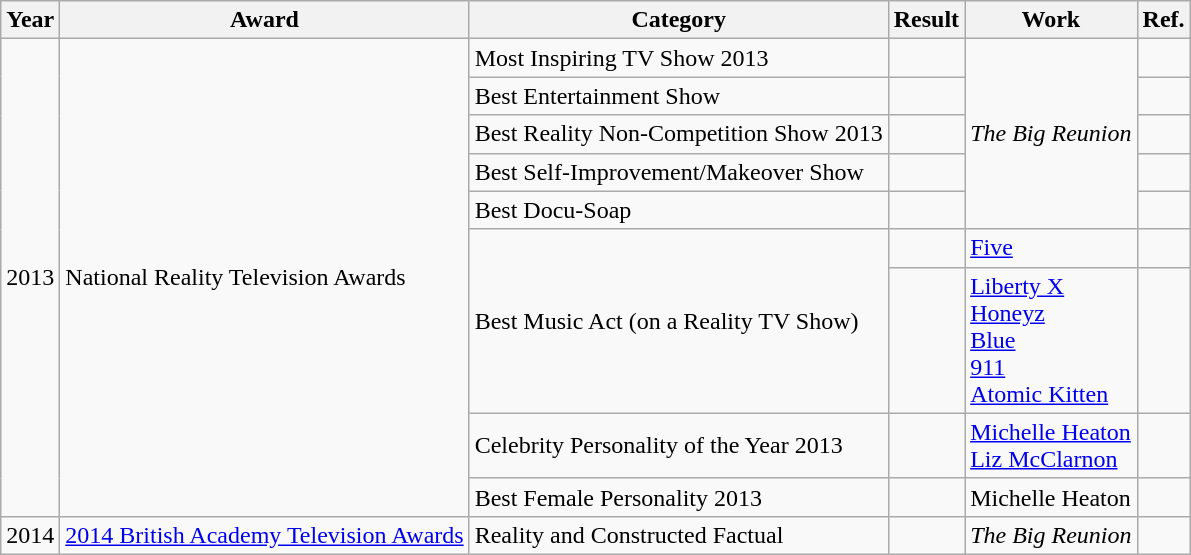<table class="wikitable sortable">
<tr>
<th>Year</th>
<th>Award</th>
<th>Category</th>
<th>Result</th>
<th>Work</th>
<th>Ref.</th>
</tr>
<tr>
<td rowspan="9">2013</td>
<td rowspan="9">National Reality Television Awards</td>
<td>Most Inspiring TV Show 2013</td>
<td></td>
<td rowspan="5"><em>The Big Reunion</em></td>
<td></td>
</tr>
<tr>
<td>Best Entertainment Show</td>
<td></td>
<td></td>
</tr>
<tr>
<td>Best Reality Non-Competition Show 2013</td>
<td></td>
<td></td>
</tr>
<tr>
<td>Best Self-Improvement/Makeover Show</td>
<td></td>
<td></td>
</tr>
<tr>
<td>Best Docu-Soap</td>
<td></td>
<td></td>
</tr>
<tr>
<td rowspan="2">Best Music Act (on a Reality TV Show)</td>
<td></td>
<td><a href='#'>Five</a></td>
<td></td>
</tr>
<tr>
<td></td>
<td><a href='#'>Liberty X</a><br><a href='#'>Honeyz</a><br><a href='#'>Blue</a><br><a href='#'>911</a><br><a href='#'>Atomic Kitten</a></td>
<td></td>
</tr>
<tr>
<td>Celebrity Personality of the Year 2013</td>
<td></td>
<td><a href='#'>Michelle Heaton</a><br><a href='#'>Liz McClarnon</a></td>
<td></td>
</tr>
<tr>
<td>Best Female Personality 2013</td>
<td></td>
<td>Michelle Heaton</td>
<td></td>
</tr>
<tr>
<td>2014</td>
<td><a href='#'>2014 British Academy Television Awards</a></td>
<td>Reality and Constructed Factual</td>
<td></td>
<td><em>The Big Reunion</em></td>
<td></td>
</tr>
</table>
